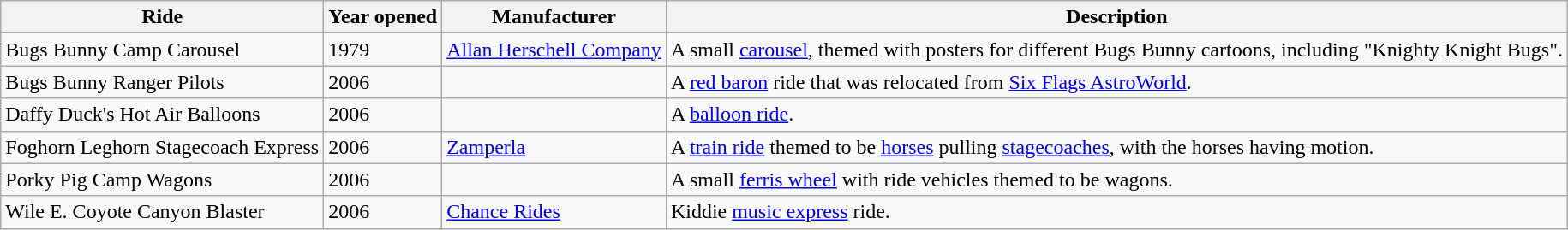<table class="wikitable sortable">
<tr>
<th>Ride</th>
<th>Year opened</th>
<th>Manufacturer</th>
<th>Description</th>
</tr>
<tr>
<td>Bugs Bunny Camp Carousel</td>
<td>1979</td>
<td><a href='#'>Allan Herschell Company</a></td>
<td>A small <a href='#'>carousel</a>, themed with posters for different Bugs Bunny cartoons, including "Knighty Knight Bugs".</td>
</tr>
<tr>
<td>Bugs Bunny Ranger Pilots</td>
<td>2006</td>
<td></td>
<td>A <a href='#'>red baron</a> ride that was relocated from <a href='#'>Six Flags AstroWorld</a>.</td>
</tr>
<tr>
<td>Daffy Duck's Hot Air Balloons</td>
<td>2006</td>
<td></td>
<td>A <a href='#'>balloon ride</a>.</td>
</tr>
<tr>
<td>Foghorn Leghorn Stagecoach Express</td>
<td>2006</td>
<td><a href='#'>Zamperla</a></td>
<td>A <a href='#'>train ride</a> themed to be <a href='#'>horses</a> pulling <a href='#'>stagecoaches</a>, with the horses having motion.</td>
</tr>
<tr>
<td>Porky Pig Camp Wagons</td>
<td>2006</td>
<td></td>
<td>A small <a href='#'>ferris wheel</a> with ride vehicles themed to be wagons.</td>
</tr>
<tr>
<td>Wile E. Coyote Canyon Blaster</td>
<td>2006</td>
<td><a href='#'>Chance Rides</a></td>
<td>Kiddie <a href='#'>music express</a> ride.</td>
</tr>
</table>
